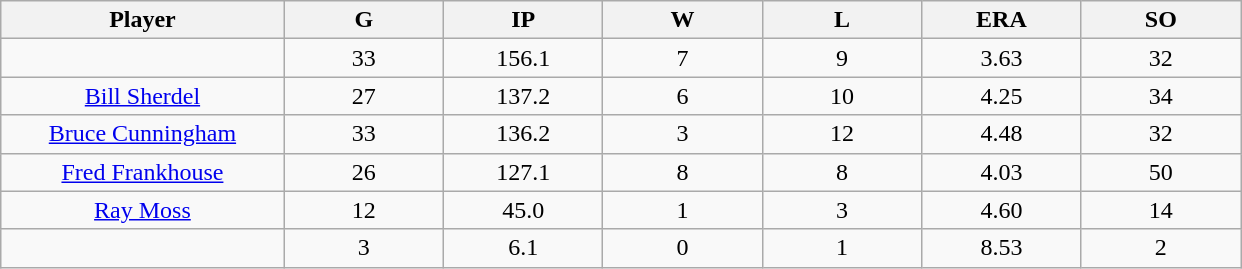<table class="wikitable sortable">
<tr>
<th bgcolor="#DDDDFF" width="16%">Player</th>
<th bgcolor="#DDDDFF" width="9%">G</th>
<th bgcolor="#DDDDFF" width="9%">IP</th>
<th bgcolor="#DDDDFF" width="9%">W</th>
<th bgcolor="#DDDDFF" width="9%">L</th>
<th bgcolor="#DDDDFF" width="9%">ERA</th>
<th bgcolor="#DDDDFF" width="9%">SO</th>
</tr>
<tr align="center">
<td></td>
<td>33</td>
<td>156.1</td>
<td>7</td>
<td>9</td>
<td>3.63</td>
<td>32</td>
</tr>
<tr align="center">
<td><a href='#'>Bill Sherdel</a></td>
<td>27</td>
<td>137.2</td>
<td>6</td>
<td>10</td>
<td>4.25</td>
<td>34</td>
</tr>
<tr align=center>
<td><a href='#'>Bruce Cunningham</a></td>
<td>33</td>
<td>136.2</td>
<td>3</td>
<td>12</td>
<td>4.48</td>
<td>32</td>
</tr>
<tr align=center>
<td><a href='#'>Fred Frankhouse</a></td>
<td>26</td>
<td>127.1</td>
<td>8</td>
<td>8</td>
<td>4.03</td>
<td>50</td>
</tr>
<tr align=center>
<td><a href='#'>Ray Moss</a></td>
<td>12</td>
<td>45.0</td>
<td>1</td>
<td>3</td>
<td>4.60</td>
<td>14</td>
</tr>
<tr align=center>
<td></td>
<td>3</td>
<td>6.1</td>
<td>0</td>
<td>1</td>
<td>8.53</td>
<td>2</td>
</tr>
</table>
